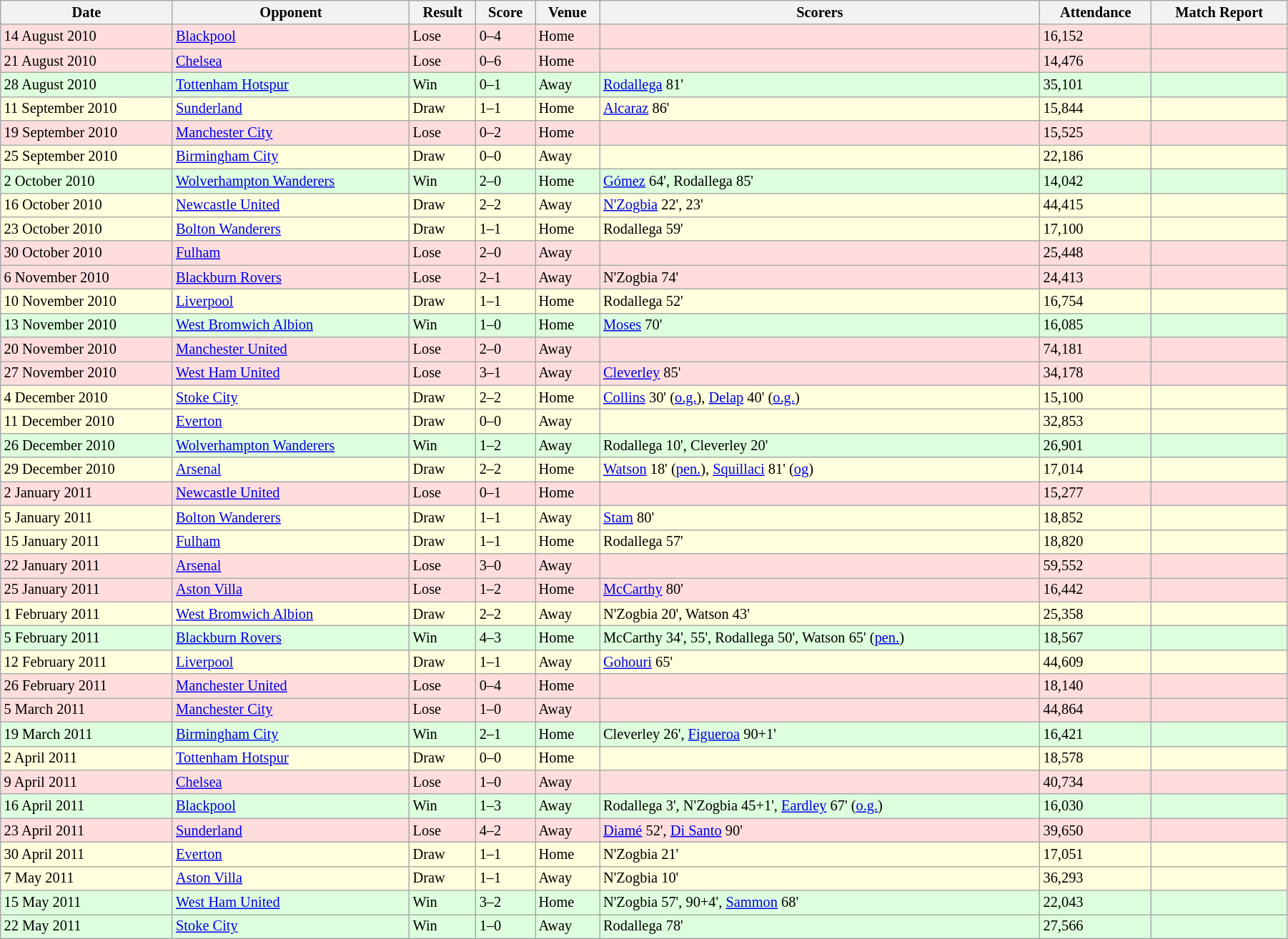<table class="wikitable" style="font-size:85%;" width="95%">
<tr>
<th>Date</th>
<th>Opponent</th>
<th>Result</th>
<th>Score</th>
<th>Venue</th>
<th>Scorers</th>
<th>Attendance</th>
<th>Match Report</th>
</tr>
<tr bgcolor="#ffdddd">
<td>14 August 2010</td>
<td><a href='#'>Blackpool</a></td>
<td>Lose</td>
<td>0–4</td>
<td>Home</td>
<td></td>
<td>16,152</td>
<td></td>
</tr>
<tr bgcolor="#ffdddd">
<td>21 August 2010</td>
<td><a href='#'>Chelsea</a></td>
<td>Lose</td>
<td>0–6</td>
<td>Home</td>
<td></td>
<td>14,476</td>
<td></td>
</tr>
<tr bgcolor="#ddffdd">
<td>28 August 2010</td>
<td><a href='#'>Tottenham Hotspur</a></td>
<td>Win</td>
<td>0–1</td>
<td>Away</td>
<td><a href='#'>Rodallega</a> 81'</td>
<td>35,101</td>
<td></td>
</tr>
<tr bgcolor="#ffffdd">
<td>11 September 2010</td>
<td><a href='#'>Sunderland</a></td>
<td>Draw</td>
<td>1–1</td>
<td>Home</td>
<td><a href='#'>Alcaraz</a> 86'</td>
<td>15,844</td>
<td></td>
</tr>
<tr bgcolor="#ffdddd">
<td>19 September 2010</td>
<td><a href='#'>Manchester City</a></td>
<td>Lose</td>
<td>0–2</td>
<td>Home</td>
<td></td>
<td>15,525</td>
<td></td>
</tr>
<tr bgcolor="#ffffdd">
<td>25 September 2010</td>
<td><a href='#'>Birmingham City</a></td>
<td>Draw</td>
<td>0–0</td>
<td>Away</td>
<td></td>
<td>22,186</td>
<td></td>
</tr>
<tr bgcolor="#ddffdd">
<td>2 October 2010</td>
<td><a href='#'>Wolverhampton Wanderers</a></td>
<td>Win</td>
<td>2–0</td>
<td>Home</td>
<td><a href='#'>Gómez</a> 64', Rodallega 85'</td>
<td>14,042</td>
<td></td>
</tr>
<tr bgcolor="#ffffdd">
<td>16 October 2010</td>
<td><a href='#'>Newcastle United</a></td>
<td>Draw</td>
<td>2–2</td>
<td>Away</td>
<td><a href='#'>N'Zogbia</a> 22', 23'</td>
<td>44,415</td>
<td></td>
</tr>
<tr bgcolor="#ffffdd">
<td>23 October 2010</td>
<td><a href='#'>Bolton Wanderers</a></td>
<td>Draw</td>
<td>1–1</td>
<td>Home</td>
<td>Rodallega 59'</td>
<td>17,100</td>
<td></td>
</tr>
<tr bgcolor="#ffdddd">
<td>30 October 2010</td>
<td><a href='#'>Fulham</a></td>
<td>Lose</td>
<td>2–0</td>
<td>Away</td>
<td></td>
<td>25,448</td>
<td></td>
</tr>
<tr bgcolor="#ffdddd">
<td>6 November 2010</td>
<td><a href='#'>Blackburn Rovers</a></td>
<td>Lose</td>
<td>2–1</td>
<td>Away</td>
<td>N'Zogbia 74'</td>
<td>24,413</td>
<td></td>
</tr>
<tr bgcolor="#ffffdd">
<td>10 November 2010</td>
<td><a href='#'>Liverpool</a></td>
<td>Draw</td>
<td>1–1</td>
<td>Home</td>
<td>Rodallega 52'</td>
<td>16,754</td>
<td></td>
</tr>
<tr bgcolor="#ddffdd">
<td>13 November 2010</td>
<td><a href='#'>West Bromwich Albion</a></td>
<td>Win</td>
<td>1–0</td>
<td>Home</td>
<td><a href='#'>Moses</a> 70'</td>
<td>16,085</td>
<td></td>
</tr>
<tr bgcolor="#ffdddd">
<td>20 November 2010</td>
<td><a href='#'>Manchester United</a></td>
<td>Lose</td>
<td>2–0</td>
<td>Away</td>
<td></td>
<td>74,181</td>
<td></td>
</tr>
<tr bgcolor="#ffdddd">
<td>27 November 2010</td>
<td><a href='#'>West Ham United</a></td>
<td>Lose</td>
<td>3–1</td>
<td>Away</td>
<td><a href='#'>Cleverley</a> 85'</td>
<td>34,178</td>
<td></td>
</tr>
<tr bgcolor="#ffffdd">
<td>4 December 2010</td>
<td><a href='#'>Stoke City</a></td>
<td>Draw</td>
<td>2–2</td>
<td>Home</td>
<td><a href='#'>Collins</a> 30' (<a href='#'>o.g.</a>), <a href='#'>Delap</a> 40' (<a href='#'>o.g.</a>)</td>
<td>15,100</td>
<td></td>
</tr>
<tr bgcolor="#ffffdd">
<td>11 December 2010</td>
<td><a href='#'>Everton</a></td>
<td>Draw</td>
<td>0–0</td>
<td>Away</td>
<td></td>
<td>32,853</td>
<td></td>
</tr>
<tr bgcolor="#ddffdd">
<td>26 December 2010</td>
<td><a href='#'>Wolverhampton Wanderers</a></td>
<td>Win</td>
<td>1–2</td>
<td>Away</td>
<td>Rodallega 10', Cleverley 20'</td>
<td>26,901</td>
<td></td>
</tr>
<tr bgcolor="#ffffdd">
<td>29 December 2010</td>
<td><a href='#'>Arsenal</a></td>
<td>Draw</td>
<td>2–2</td>
<td>Home</td>
<td><a href='#'>Watson</a> 18' (<a href='#'>pen.</a>), <a href='#'>Squillaci</a> 81' (<a href='#'>og</a>)</td>
<td>17,014</td>
<td></td>
</tr>
<tr bgcolor="#ffdddd">
<td>2 January 2011</td>
<td><a href='#'>Newcastle United</a></td>
<td>Lose</td>
<td>0–1</td>
<td>Home</td>
<td></td>
<td>15,277</td>
<td></td>
</tr>
<tr bgcolor="#ffffdd">
<td>5 January 2011</td>
<td><a href='#'>Bolton Wanderers</a></td>
<td>Draw</td>
<td>1–1</td>
<td>Away</td>
<td><a href='#'>Stam</a> 80'</td>
<td>18,852</td>
<td></td>
</tr>
<tr bgcolor="#ffffdd">
<td>15 January 2011</td>
<td><a href='#'>Fulham</a></td>
<td>Draw</td>
<td>1–1</td>
<td>Home</td>
<td>Rodallega 57'</td>
<td>18,820</td>
<td></td>
</tr>
<tr bgcolor="ffdddd">
<td>22 January 2011</td>
<td><a href='#'>Arsenal</a></td>
<td>Lose</td>
<td>3–0</td>
<td>Away</td>
<td></td>
<td>59,552</td>
<td></td>
</tr>
<tr bgcolor="ffdddd">
<td>25 January 2011</td>
<td><a href='#'>Aston Villa</a></td>
<td>Lose</td>
<td>1–2</td>
<td>Home</td>
<td><a href='#'>McCarthy</a> 80'</td>
<td>16,442</td>
<td></td>
</tr>
<tr bgcolor="#ffffdd">
<td>1 February 2011</td>
<td><a href='#'>West Bromwich Albion</a></td>
<td>Draw</td>
<td>2–2</td>
<td>Away</td>
<td>N'Zogbia 20', Watson 43'</td>
<td>25,358</td>
<td></td>
</tr>
<tr bgcolor="#ddffdd">
<td>5 February 2011</td>
<td><a href='#'>Blackburn Rovers</a></td>
<td>Win</td>
<td>4–3</td>
<td>Home</td>
<td>McCarthy 34', 55', Rodallega 50', Watson 65' (<a href='#'>pen.</a>)</td>
<td>18,567</td>
<td></td>
</tr>
<tr bgcolor="#ffffdd">
<td>12 February 2011</td>
<td><a href='#'>Liverpool</a></td>
<td>Draw</td>
<td>1–1</td>
<td>Away</td>
<td><a href='#'>Gohouri</a> 65'</td>
<td>44,609</td>
<td></td>
</tr>
<tr bgcolor="#ffdddd">
<td>26 February 2011</td>
<td><a href='#'>Manchester United</a></td>
<td>Lose</td>
<td>0–4</td>
<td>Home</td>
<td></td>
<td>18,140</td>
<td></td>
</tr>
<tr bgcolor="#ffdddd">
<td>5 March 2011</td>
<td><a href='#'>Manchester City</a></td>
<td>Lose</td>
<td>1–0</td>
<td>Away</td>
<td></td>
<td>44,864</td>
<td></td>
</tr>
<tr bgcolor="#ddffdd">
<td>19 March 2011</td>
<td><a href='#'>Birmingham City</a></td>
<td>Win</td>
<td>2–1</td>
<td>Home</td>
<td>Cleverley 26', <a href='#'>Figueroa</a> 90+1'</td>
<td>16,421</td>
<td></td>
</tr>
<tr bgcolor="#ffffdd">
<td>2 April 2011</td>
<td><a href='#'>Tottenham Hotspur</a></td>
<td>Draw</td>
<td>0–0</td>
<td>Home</td>
<td></td>
<td>18,578</td>
<td></td>
</tr>
<tr bgcolor="#ffdddd">
<td>9 April 2011</td>
<td><a href='#'>Chelsea</a></td>
<td>Lose</td>
<td>1–0</td>
<td>Away</td>
<td></td>
<td>40,734</td>
<td></td>
</tr>
<tr bgcolor="#ddffdd">
<td>16 April 2011</td>
<td><a href='#'>Blackpool</a></td>
<td>Win</td>
<td>1–3</td>
<td>Away</td>
<td>Rodallega 3', N'Zogbia 45+1', <a href='#'>Eardley</a> 67' (<a href='#'>o.g.</a>)</td>
<td>16,030</td>
<td></td>
</tr>
<tr bgcolor="#ffdddd">
<td>23 April 2011</td>
<td><a href='#'>Sunderland</a></td>
<td>Lose</td>
<td>4–2</td>
<td>Away</td>
<td><a href='#'>Diamé</a> 52', <a href='#'>Di Santo</a> 90'</td>
<td>39,650</td>
<td></td>
</tr>
<tr bgcolor="#ffffdd">
<td>30 April 2011</td>
<td><a href='#'>Everton</a></td>
<td>Draw</td>
<td>1–1</td>
<td>Home</td>
<td>N'Zogbia 21'</td>
<td>17,051</td>
<td></td>
</tr>
<tr bgcolor="#ffffdd">
<td>7 May 2011</td>
<td><a href='#'>Aston Villa</a></td>
<td>Draw</td>
<td>1–1</td>
<td>Away</td>
<td>N'Zogbia 10'</td>
<td>36,293</td>
<td></td>
</tr>
<tr bgcolor="#ddffdd">
<td>15 May 2011</td>
<td><a href='#'>West Ham United</a></td>
<td>Win</td>
<td>3–2</td>
<td>Home</td>
<td>N'Zogbia 57', 90+4', <a href='#'>Sammon</a> 68'</td>
<td>22,043</td>
<td></td>
</tr>
<tr bgcolor="#ddffdd">
<td>22 May 2011</td>
<td><a href='#'>Stoke City</a></td>
<td>Win</td>
<td>1–0</td>
<td>Away</td>
<td>Rodallega 78'</td>
<td>27,566</td>
<td></td>
</tr>
</table>
